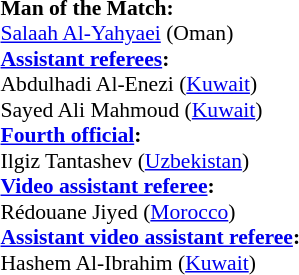<table style="width:100%; font-size:90%;">
<tr>
<td><br><strong>Man of the Match:</strong>
<br><a href='#'>Salaah Al-Yahyaei</a> (Oman)<br><strong><a href='#'>Assistant referees</a>:</strong>
<br>Abdulhadi Al-Enezi (<a href='#'>Kuwait</a>)
<br>Sayed Ali Mahmoud (<a href='#'>Kuwait</a>)
<br><strong><a href='#'>Fourth official</a>:</strong>
<br>Ilgiz Tantashev (<a href='#'>Uzbekistan</a>)
<br><strong><a href='#'>Video assistant referee</a>:</strong>
<br>Rédouane Jiyed (<a href='#'>Morocco</a>)
<br><strong><a href='#'>Assistant video assistant referee</a>:</strong>
<br>Hashem Al-Ibrahim (<a href='#'>Kuwait</a>)</td>
</tr>
</table>
